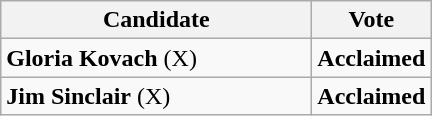<table class="wikitable">
<tr>
<th bgcolor="#DDDDFF" width="200px">Candidate</th>
<th bgcolor="#DDDDFF">Vote</th>
</tr>
<tr>
<td><strong>Gloria Kovach</strong> (X)</td>
<td style="text-align: right;"><strong>Acclaimed</strong></td>
</tr>
<tr>
<td><strong>Jim Sinclair</strong> (X)</td>
<td style="text-align: right;"><strong>Acclaimed</strong></td>
</tr>
</table>
